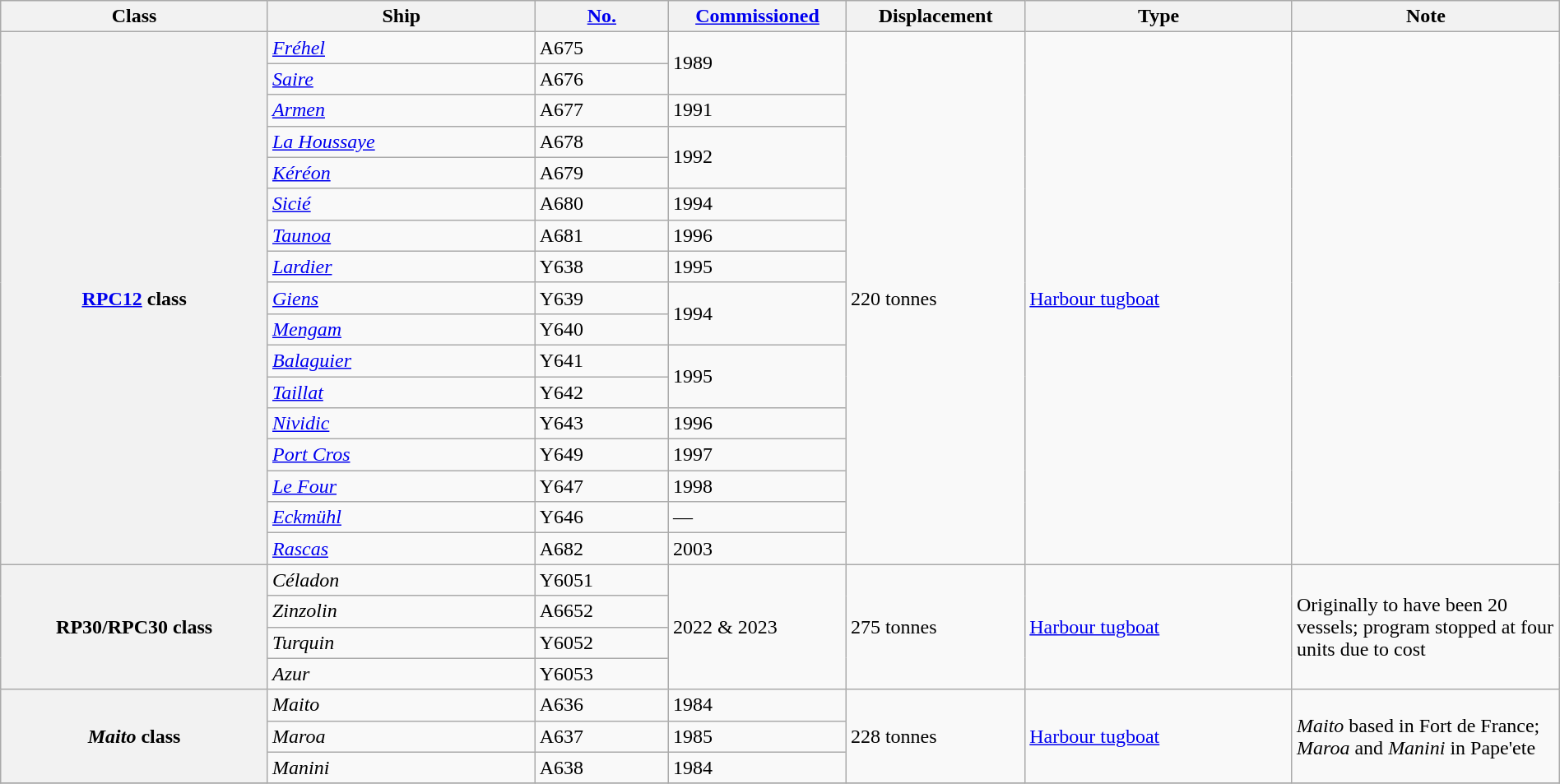<table class="wikitable" style="margin:auto; width:100%;">
<tr>
<th style="text-align:center; width:10%;">Class</th>
<th style="text-align:center; width:10%;">Ship</th>
<th style="text-align:center; width:5%;"><a href='#'>No.</a></th>
<th style="text-align:center; width:4%;"><a href='#'>Commissioned</a></th>
<th style="text-align:center; width:5%;">Displacement</th>
<th style="text-align:center; width:10%;">Type</th>
<th style="text-align:center; width:10%;">Note</th>
</tr>
<tr>
<th rowspan="17"><a href='#'>RPC12</a> class</th>
<td><em><a href='#'>Fréhel</a></em></td>
<td>A675</td>
<td rowspan="2">1989</td>
<td rowspan="17">220 tonnes</td>
<td rowspan="17"><a href='#'>Harbour tugboat</a></td>
<td rowspan="17"></td>
</tr>
<tr>
<td><em><a href='#'>Saire</a></em></td>
<td>A676</td>
</tr>
<tr>
<td><em><a href='#'>Armen</a></em></td>
<td>A677</td>
<td>1991</td>
</tr>
<tr>
<td><em><a href='#'>La Houssaye</a></em></td>
<td>A678</td>
<td rowspan="2">1992</td>
</tr>
<tr>
<td><em><a href='#'>Kéréon</a></em></td>
<td>A679</td>
</tr>
<tr>
<td><em><a href='#'>Sicié</a></em></td>
<td>A680</td>
<td>1994</td>
</tr>
<tr>
<td><em><a href='#'>Taunoa</a></em></td>
<td>A681</td>
<td>1996</td>
</tr>
<tr>
<td><em><a href='#'>Lardier</a></em></td>
<td>Y638</td>
<td>1995</td>
</tr>
<tr>
<td><em><a href='#'>Giens</a></em></td>
<td>Y639</td>
<td rowspan="2">1994</td>
</tr>
<tr>
<td><em><a href='#'>Mengam</a></em></td>
<td>Y640</td>
</tr>
<tr>
<td><em><a href='#'>Balaguier</a></em></td>
<td>Y641</td>
<td rowspan="2">1995</td>
</tr>
<tr>
<td><em><a href='#'>Taillat</a></em></td>
<td>Y642</td>
</tr>
<tr>
<td><em><a href='#'>Nividic</a></em></td>
<td>Y643</td>
<td>1996</td>
</tr>
<tr>
<td><em><a href='#'>Port Cros</a></em></td>
<td>Y649</td>
<td>1997</td>
</tr>
<tr>
<td><em><a href='#'>Le Four</a></em></td>
<td>Y647</td>
<td>1998</td>
</tr>
<tr>
<td><em><a href='#'>Eckmühl</a></em></td>
<td>Y646</td>
<td>—</td>
</tr>
<tr>
<td><em><a href='#'>Rascas</a></em></td>
<td>A682</td>
<td>2003</td>
</tr>
<tr>
<th rowspan="4">RP30/RPC30 class</th>
<td><em>Céladon</em></td>
<td>Y6051</td>
<td rowspan="4">2022 & 2023</td>
<td rowspan="4">275 tonnes</td>
<td rowspan="4"><a href='#'>Harbour tugboat</a></td>
<td rowspan="4">Originally to have been 20 vessels; program stopped at four units due to cost</td>
</tr>
<tr>
<td><em> Zinzolin</em></td>
<td>A6652</td>
</tr>
<tr>
<td><em>Turquin</em></td>
<td>Y6052</td>
</tr>
<tr>
<td><em>Azur</em></td>
<td>Y6053</td>
</tr>
<tr>
<th rowspan="3"><em>Maito</em> class</th>
<td><em>Maito</em></td>
<td>A636</td>
<td>1984</td>
<td rowspan="3">228 tonnes</td>
<td rowspan="3"><a href='#'>Harbour tugboat</a></td>
<td rowspan="3"><em>Maito</em> based in Fort de France; <em>Maroa</em> and <em>Manini</em> in Pape'ete</td>
</tr>
<tr>
<td><em>Maroa</em></td>
<td>A637</td>
<td>1985</td>
</tr>
<tr>
<td><em>Manini</em></td>
<td>A638</td>
<td>1984</td>
</tr>
<tr>
</tr>
</table>
